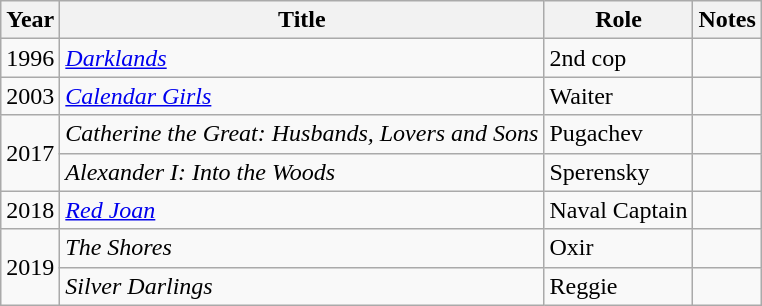<table class="wikitable sortable">
<tr>
<th>Year</th>
<th>Title</th>
<th>Role</th>
<th>Notes</th>
</tr>
<tr>
<td>1996</td>
<td><em><a href='#'>Darklands</a></em></td>
<td>2nd cop</td>
<td></td>
</tr>
<tr>
<td>2003</td>
<td><em><a href='#'>Calendar Girls</a></em></td>
<td>Waiter</td>
<td></td>
</tr>
<tr>
<td rowspan="2">2017</td>
<td><em>Catherine the Great: Husbands, Lovers and Sons</em></td>
<td>Pugachev</td>
<td></td>
</tr>
<tr>
<td><em>Alexander I: Into the Woods</em></td>
<td>Sperensky</td>
<td></td>
</tr>
<tr>
<td>2018</td>
<td><em><a href='#'>Red Joan</a></em></td>
<td>Naval Captain</td>
<td></td>
</tr>
<tr>
<td rowspan="2">2019</td>
<td><em>The Shores</em></td>
<td>Oxir</td>
<td></td>
</tr>
<tr>
<td><em>Silver Darlings</em></td>
<td>Reggie</td>
<td></td>
</tr>
</table>
